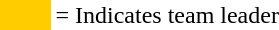<table>
<tr>
<td style="background-color:#FFCC00; border:1px soloid #aaaaaa; width:2em;"></td>
<td>= Indicates team leader</td>
</tr>
</table>
